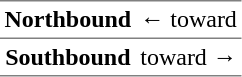<table border="1" cellspacing="0" cellpadding="3" frame="hsides" rules="rows">
<tr>
<th><span>Northbound</span></th>
<td>←  toward </td>
</tr>
<tr>
<th><span>Southbound</span></th>
<td>  toward  →</td>
</tr>
</table>
